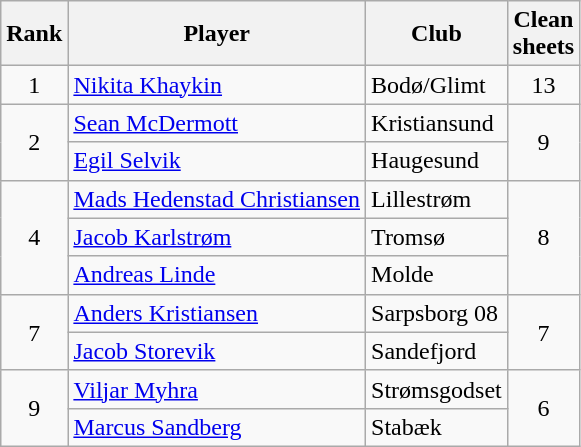<table class="wikitable" style="text-align:center">
<tr>
<th>Rank</th>
<th>Player</th>
<th>Club</th>
<th>Clean<br>sheets</th>
</tr>
<tr>
<td rowspan="1">1</td>
<td align="left"> <a href='#'>Nikita Khaykin</a></td>
<td align="left">Bodø/Glimt</td>
<td rowspan="1">13</td>
</tr>
<tr>
<td rowspan="2">2</td>
<td align="left"> <a href='#'>Sean McDermott</a></td>
<td align="left">Kristiansund</td>
<td rowspan="2">9</td>
</tr>
<tr>
<td align="left"> <a href='#'>Egil Selvik</a></td>
<td align="left">Haugesund</td>
</tr>
<tr>
<td rowspan="3">4</td>
<td align="left"> <a href='#'>Mads Hedenstad Christiansen</a></td>
<td align="left">Lillestrøm</td>
<td rowspan="3">8</td>
</tr>
<tr>
<td align="left"> <a href='#'>Jacob Karlstrøm</a></td>
<td align="left">Tromsø</td>
</tr>
<tr>
<td align="left"> <a href='#'>Andreas Linde</a></td>
<td align="left">Molde</td>
</tr>
<tr>
<td rowspan="2">7</td>
<td align="left"> <a href='#'>Anders Kristiansen</a></td>
<td align="left">Sarpsborg 08</td>
<td rowspan="2">7</td>
</tr>
<tr>
<td align="left"> <a href='#'>Jacob Storevik</a></td>
<td align="left">Sandefjord</td>
</tr>
<tr>
<td rowspan="2">9</td>
<td align="left"> <a href='#'>Viljar Myhra</a></td>
<td align="left">Strømsgodset</td>
<td rowspan="2">6</td>
</tr>
<tr>
<td align="left"> <a href='#'>Marcus Sandberg</a></td>
<td align="left">Stabæk</td>
</tr>
</table>
